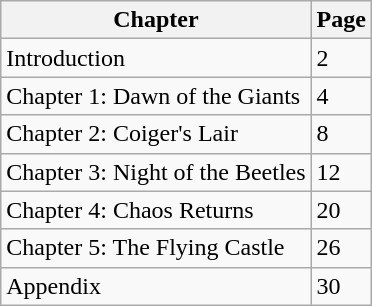<table class="wikitable">
<tr>
<th>Chapter</th>
<th>Page</th>
</tr>
<tr>
<td>Introduction</td>
<td>2</td>
</tr>
<tr>
<td>Chapter 1: Dawn of the Giants</td>
<td>4</td>
</tr>
<tr>
<td>Chapter 2: Coiger's Lair</td>
<td>8</td>
</tr>
<tr>
<td>Chapter 3: Night of the Beetles</td>
<td>12</td>
</tr>
<tr>
<td>Chapter 4: Chaos Returns</td>
<td>20</td>
</tr>
<tr>
<td>Chapter 5: The Flying Castle</td>
<td>26</td>
</tr>
<tr>
<td>Appendix</td>
<td>30</td>
</tr>
</table>
